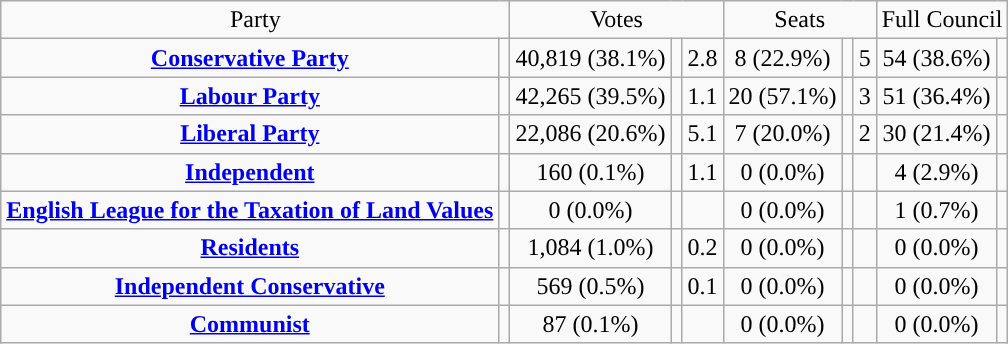<table class=wikitable style="text-align:center;">
<tr>
<td colspan=2>Party</td>
<td colspan=3>Votes</td>
<td colspan=3>Seats</td>
<td colspan=3>Full Council</td>
</tr>
<tr>
<td><strong><a href='#'>Conservative Party</a></strong></td>
<td style="background:"></td>
<td>40,819 (38.1%)</td>
<td></td>
<td> 2.8</td>
<td>8 (22.9%)</td>
<td></td>
<td> 5</td>
<td>54 (38.6%)</td>
<td></td>
</tr>
<tr>
<td><strong><a href='#'>Labour Party</a></strong></td>
<td style="background:"></td>
<td>42,265 (39.5%)</td>
<td></td>
<td> 1.1</td>
<td>20 (57.1%)</td>
<td></td>
<td> 3</td>
<td>51 (36.4%)</td>
<td></td>
</tr>
<tr>
<td><strong><a href='#'>Liberal Party</a></strong></td>
<td style="background:"></td>
<td>22,086 (20.6%)</td>
<td></td>
<td> 5.1</td>
<td>7 (20.0%)</td>
<td></td>
<td> 2</td>
<td>30 (21.4%)</td>
<td></td>
</tr>
<tr>
<td><strong><a href='#'>Independent</a></strong></td>
<td style="background:"></td>
<td>160 (0.1%)</td>
<td></td>
<td> 1.1</td>
<td>0 (0.0%)</td>
<td></td>
<td></td>
<td>4 (2.9%)</td>
<td></td>
</tr>
<tr>
<td><strong><a href='#'>English League for the Taxation of Land Values</a></strong></td>
<td style="background:"></td>
<td>0 (0.0%)</td>
<td></td>
<td></td>
<td>0 (0.0%)</td>
<td></td>
<td></td>
<td>1 (0.7%)</td>
<td></td>
</tr>
<tr>
<td><strong><a href='#'>Residents</a></strong></td>
<td style="background:"></td>
<td>1,084 (1.0%)</td>
<td></td>
<td> 0.2</td>
<td>0 (0.0%)</td>
<td></td>
<td></td>
<td>0 (0.0%)</td>
<td></td>
</tr>
<tr>
<td><strong><a href='#'>Independent Conservative</a></strong></td>
<td style="background:"></td>
<td>569 (0.5%)</td>
<td></td>
<td> 0.1</td>
<td>0 (0.0%)</td>
<td></td>
<td></td>
<td>0 (0.0%)</td>
<td></td>
</tr>
<tr>
<td><strong><a href='#'>Communist</a></strong></td>
<td style="background:"></td>
<td>87 (0.1%)</td>
<td></td>
<td></td>
<td>0 (0.0%)</td>
<td></td>
<td></td>
<td>0 (0.0%)</td>
<td></td>
</tr>
</table>
